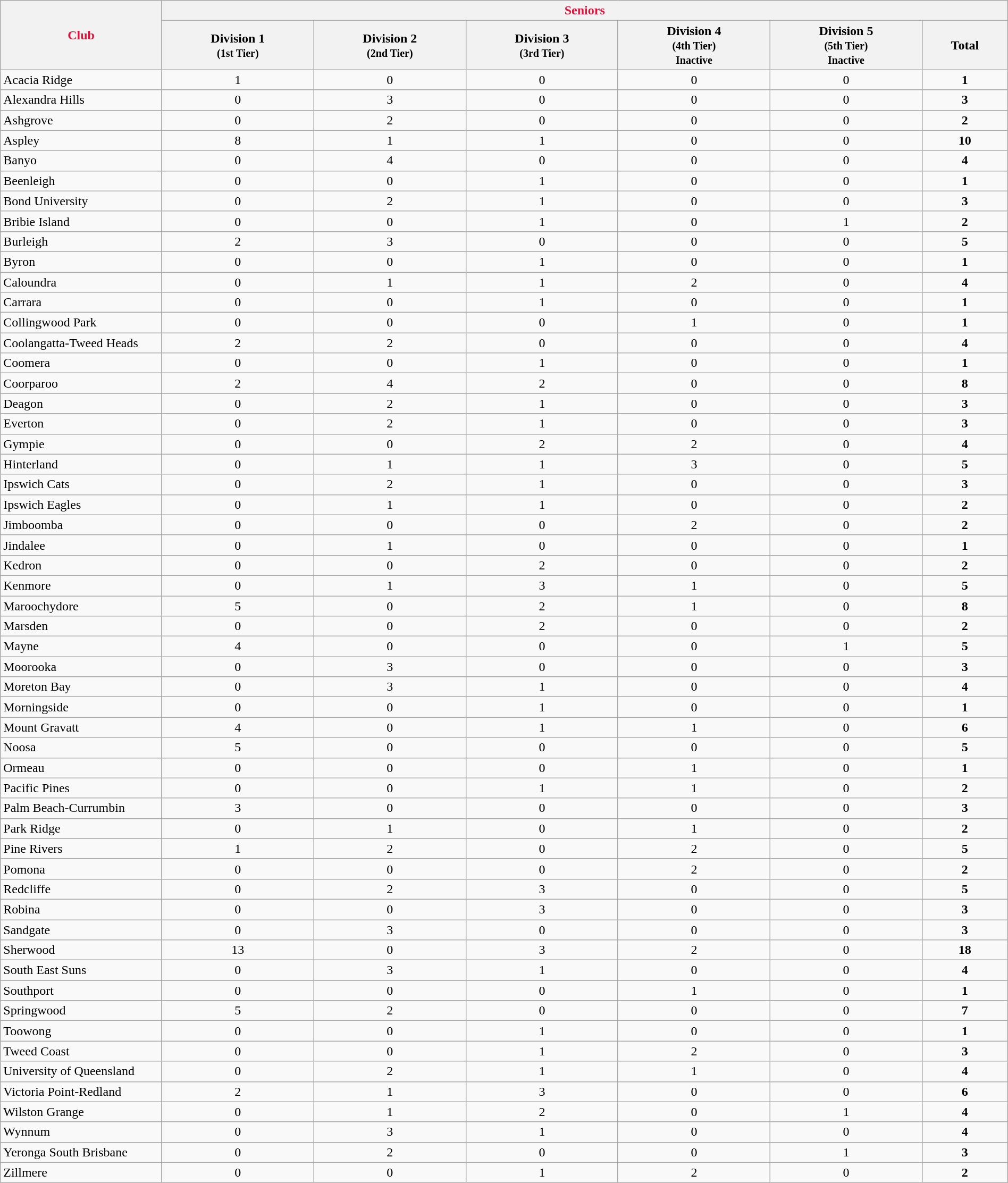<table class="wikitable sortable" style="width:100%;">
<tr>
<th rowspan=2; style="color:crimson; width:195px;">Club</th>
<th style="color:crimson" colspan="8">Seniors</th>
</tr>
<tr>
<th>Division 1 <br> <small> (1st Tier) </small></th>
<th>Division 2 <br> <small> (2nd Tier) </small></th>
<th>Division 3 <br> <small> (3rd Tier) </small></th>
<th>Division 4 <br> <small> (4th Tier) <br> Inactive </small></th>
<th>Division 5 <br> <small> (5th Tier) <br> Inactive </small></th>
<th>Total</th>
</tr>
<tr>
<td>Acacia Ridge</td>
<td style="text-align:center;">1</td>
<td style="text-align:center;">0</td>
<td style="text-align:center;">0</td>
<td style="text-align:center;">0</td>
<td style="text-align:center;">0</td>
<td style="text-align:center;"><strong>1</strong></td>
</tr>
<tr>
<td>Alexandra Hills</td>
<td style="text-align:center;">0</td>
<td style="text-align:center;">3</td>
<td style="text-align:center;">0</td>
<td style="text-align:center;">0</td>
<td style="text-align:center;">0</td>
<td style="text-align:center;"><strong>3</strong></td>
</tr>
<tr>
<td>Ashgrove</td>
<td style="text-align:center;">0</td>
<td style="text-align:center;">2</td>
<td style="text-align:center;">0</td>
<td style="text-align:center;">0</td>
<td style="text-align:center;">0</td>
<td style="text-align:center;"><strong>2</strong></td>
</tr>
<tr>
<td>Aspley</td>
<td style="text-align:center;">8</td>
<td style="text-align:center;">1</td>
<td style="text-align:center;">1</td>
<td style="text-align:center;">0</td>
<td style="text-align:center;">0</td>
<td style="text-align:center;"><strong>10</strong></td>
</tr>
<tr>
<td>Banyo</td>
<td style="text-align:center;">0</td>
<td style="text-align:center;">4</td>
<td style="text-align:center;">0</td>
<td style="text-align:center;">0</td>
<td style="text-align:center;">0</td>
<td style="text-align:center;"><strong>4</strong></td>
</tr>
<tr>
<td>Beenleigh</td>
<td style="text-align:center;">0</td>
<td style="text-align:center;">0</td>
<td style="text-align:center;">1</td>
<td style="text-align:center;">0</td>
<td style="text-align:center;">0</td>
<td style="text-align:center;"><strong>1</strong></td>
</tr>
<tr>
<td>Bond University</td>
<td style="text-align:center;">0</td>
<td style="text-align:center;">2</td>
<td style="text-align:center;">1</td>
<td style="text-align:center;">0</td>
<td style="text-align:center;">0</td>
<td style="text-align:center;"><strong>3</strong></td>
</tr>
<tr>
<td>Bribie Island</td>
<td style="text-align:center;">0</td>
<td style="text-align:center;">0</td>
<td style="text-align:center;">1</td>
<td style="text-align:center;">0</td>
<td style="text-align:center;">1</td>
<td style="text-align:center;"><strong>2</strong></td>
</tr>
<tr>
<td>Burleigh</td>
<td style="text-align:center;">2</td>
<td style="text-align:center;">3</td>
<td style="text-align:center;">0</td>
<td style="text-align:center;">0</td>
<td style="text-align:center;">0</td>
<td style="text-align:center;"><strong>5</strong></td>
</tr>
<tr>
<td>Byron</td>
<td style="text-align:center;">0</td>
<td style="text-align:center;">0</td>
<td style="text-align:center;">1</td>
<td style="text-align:center;">0</td>
<td style="text-align:center;">0</td>
<td style="text-align:center;"><strong>1</strong></td>
</tr>
<tr>
<td>Caloundra</td>
<td style="text-align:center;">0</td>
<td style="text-align:center;">1</td>
<td style="text-align:center;">1</td>
<td style="text-align:center;">2</td>
<td style="text-align:center;">0</td>
<td style="text-align:center;"><strong>4</strong></td>
</tr>
<tr>
<td>Carrara</td>
<td style="text-align:center;">0</td>
<td style="text-align:center;">0</td>
<td style="text-align:center;">1</td>
<td style="text-align:center;">0</td>
<td style="text-align:center;">0</td>
<td style="text-align:center;"><strong>1</strong></td>
</tr>
<tr>
<td>Collingwood Park</td>
<td style="text-align:center;">0</td>
<td style="text-align:center;">0</td>
<td style="text-align:center;">0</td>
<td style="text-align:center;">1</td>
<td style="text-align:center;">0</td>
<td style="text-align:center;"><strong>1</strong></td>
</tr>
<tr>
<td>Coolangatta-Tweed Heads</td>
<td style="text-align:center;">2</td>
<td style="text-align:center;">2</td>
<td style="text-align:center;">0</td>
<td style="text-align:center;">0</td>
<td style="text-align:center;">0</td>
<td style="text-align:center;"><strong>4</strong></td>
</tr>
<tr>
<td>Coomera</td>
<td style="text-align:center;">0</td>
<td style="text-align:center;">0</td>
<td style="text-align:center;">1</td>
<td style="text-align:center;">0</td>
<td style="text-align:center;">0</td>
<td style="text-align:center;"><strong>1</strong></td>
</tr>
<tr>
<td>Coorparoo</td>
<td style="text-align:center;">2</td>
<td style="text-align:center;">4</td>
<td style="text-align:center;">2</td>
<td style="text-align:center;">0</td>
<td style="text-align:center;">0</td>
<td style="text-align:center;"><strong>8</strong></td>
</tr>
<tr>
<td>Deagon</td>
<td style="text-align:center;">0</td>
<td style="text-align:center;">2</td>
<td style="text-align:center;">1</td>
<td style="text-align:center;">0</td>
<td style="text-align:center;">0</td>
<td style="text-align:center;"><strong>3</strong></td>
</tr>
<tr>
<td>Everton</td>
<td style="text-align:center;">0</td>
<td style="text-align:center;">2</td>
<td style="text-align:center;">1</td>
<td style="text-align:center;">0</td>
<td style="text-align:center;">0</td>
<td style="text-align:center;"><strong>3</strong></td>
</tr>
<tr>
<td>Gympie</td>
<td style="text-align:center;">0</td>
<td style="text-align:center;">0</td>
<td style="text-align:center;">2</td>
<td style="text-align:center;">2</td>
<td style="text-align:center;">0</td>
<td style="text-align:center;"><strong>4</strong></td>
</tr>
<tr>
<td>Hinterland</td>
<td style="text-align:center;">0</td>
<td style="text-align:center;">1</td>
<td style="text-align:center;">1</td>
<td style="text-align:center;">3</td>
<td style="text-align:center;">0</td>
<td style="text-align:center;"><strong>5</strong></td>
</tr>
<tr>
<td>Ipswich Cats</td>
<td style="text-align:center;">0</td>
<td style="text-align:center;">2</td>
<td style="text-align:center;">1</td>
<td style="text-align:center;">0</td>
<td style="text-align:center;">0</td>
<td style="text-align:center;"><strong>3</strong></td>
</tr>
<tr>
<td>Ipswich Eagles</td>
<td style="text-align:center;">0</td>
<td style="text-align:center;">1</td>
<td style="text-align:center;">1</td>
<td style="text-align:center;">0</td>
<td style="text-align:center;">0</td>
<td style="text-align:center;"><strong>2</strong></td>
</tr>
<tr>
<td>Jimboomba</td>
<td style="text-align:center;">0</td>
<td style="text-align:center;">0</td>
<td style="text-align:center;">0</td>
<td style="text-align:center;">2</td>
<td style="text-align:center;">0</td>
<td style="text-align:center;"><strong>2</strong></td>
</tr>
<tr>
<td>Jindalee</td>
<td style="text-align:center;">0</td>
<td style="text-align:center;">1</td>
<td style="text-align:center;">0</td>
<td style="text-align:center;">0</td>
<td style="text-align:center;">0</td>
<td style="text-align:center;"><strong>1</strong></td>
</tr>
<tr>
<td>Kedron</td>
<td style="text-align:center;">0</td>
<td style="text-align:center;">0</td>
<td style="text-align:center;">2</td>
<td style="text-align:center;">0</td>
<td style="text-align:center;">0</td>
<td style="text-align:center;"><strong>2</strong></td>
</tr>
<tr>
<td>Kenmore</td>
<td style="text-align:center;">0</td>
<td style="text-align:center;">1</td>
<td style="text-align:center;">3</td>
<td style="text-align:center;">1</td>
<td style="text-align:center;">0</td>
<td style="text-align:center;"><strong>5</strong></td>
</tr>
<tr>
<td>Maroochydore</td>
<td style="text-align:center;">5</td>
<td style="text-align:center;">0</td>
<td style="text-align:center;">2</td>
<td style="text-align:center;">1</td>
<td style="text-align:center;">0</td>
<td style="text-align:center;"><strong>8</strong></td>
</tr>
<tr>
<td>Marsden</td>
<td style="text-align:center;">0</td>
<td style="text-align:center;">0</td>
<td style="text-align:center;">2</td>
<td style="text-align:center;">0</td>
<td style="text-align:center;">0</td>
<td style="text-align:center;"><strong>2</strong></td>
</tr>
<tr>
<td>Mayne</td>
<td style="text-align:center;">4</td>
<td style="text-align:center;">0</td>
<td style="text-align:center;">0</td>
<td style="text-align:center;">0</td>
<td style="text-align:center;">1</td>
<td style="text-align:center;"><strong>5</strong></td>
</tr>
<tr>
<td>Moorooka</td>
<td style="text-align:center;">0</td>
<td style="text-align:center;">3</td>
<td style="text-align:center;">0</td>
<td style="text-align:center;">0</td>
<td style="text-align:center;">0</td>
<td style="text-align:center;"><strong>3</strong></td>
</tr>
<tr>
<td>Moreton Bay</td>
<td style="text-align:center;">0</td>
<td style="text-align:center;">3</td>
<td style="text-align:center;">1</td>
<td style="text-align:center;">0</td>
<td style="text-align:center;">0</td>
<td style="text-align:center;"><strong>4</strong></td>
</tr>
<tr>
<td>Morningside</td>
<td style="text-align:center;">0</td>
<td style="text-align:center;">0</td>
<td style="text-align:center;">1</td>
<td style="text-align:center;">0</td>
<td style="text-align:center;">0</td>
<td style="text-align:center;"><strong>1</strong></td>
</tr>
<tr>
<td>Mount Gravatt</td>
<td style="text-align:center;">4</td>
<td style="text-align:center;">0</td>
<td style="text-align:center;">1</td>
<td style="text-align:center;">1</td>
<td style="text-align:center;">0</td>
<td style="text-align:center;"><strong>6</strong></td>
</tr>
<tr>
<td>Noosa</td>
<td style="text-align:center;">5</td>
<td style="text-align:center;">0</td>
<td style="text-align:center;">0</td>
<td style="text-align:center;">0</td>
<td style="text-align:center;">0</td>
<td style="text-align:center;"><strong>5</strong></td>
</tr>
<tr>
<td>Ormeau</td>
<td style="text-align:center;">0</td>
<td style="text-align:center;">0</td>
<td style="text-align:center;">0</td>
<td style="text-align:center;">1</td>
<td style="text-align:center;">0</td>
<td style="text-align:center;"><strong>1</strong></td>
</tr>
<tr>
<td>Pacific Pines</td>
<td style="text-align:center;">0</td>
<td style="text-align:center;">0</td>
<td style="text-align:center;">1</td>
<td style="text-align:center;">1</td>
<td style="text-align:center;">0</td>
<td style="text-align:center;"><strong>2</strong></td>
</tr>
<tr>
<td>Palm Beach-Currumbin</td>
<td style="text-align:center;">3</td>
<td style="text-align:center;">0</td>
<td style="text-align:center;">0</td>
<td style="text-align:center;">0</td>
<td style="text-align:center;">0</td>
<td style="text-align:center;"><strong>3</strong></td>
</tr>
<tr>
<td>Park Ridge</td>
<td style="text-align:center;">0</td>
<td style="text-align:center;">1</td>
<td style="text-align:center;">0</td>
<td style="text-align:center;">1</td>
<td style="text-align:center;">0</td>
<td style="text-align:center;"><strong>2</strong></td>
</tr>
<tr>
<td>Pine Rivers</td>
<td style="text-align:center;">1</td>
<td style="text-align:center;">2</td>
<td style="text-align:center;">0</td>
<td style="text-align:center;">2</td>
<td style="text-align:center;">0</td>
<td style="text-align:center;"><strong>5</strong></td>
</tr>
<tr>
<td>Pomona</td>
<td style="text-align:center;">0</td>
<td style="text-align:center;">0</td>
<td style="text-align:center;">0</td>
<td style="text-align:center;">2</td>
<td style="text-align:center;">0</td>
<td style="text-align:center;"><strong>2</strong></td>
</tr>
<tr>
<td>Redcliffe</td>
<td style="text-align:center;">0</td>
<td style="text-align:center;">2</td>
<td style="text-align:center;">3</td>
<td style="text-align:center;">0</td>
<td style="text-align:center;">0</td>
<td style="text-align:center;"><strong>5</strong></td>
</tr>
<tr>
<td>Robina</td>
<td style="text-align:center;">0</td>
<td style="text-align:center;">0</td>
<td style="text-align:center;">3</td>
<td style="text-align:center;">0</td>
<td style="text-align:center;">0</td>
<td style="text-align:center;"><strong>3</strong></td>
</tr>
<tr>
<td>Sandgate</td>
<td style="text-align:center;">0</td>
<td style="text-align:center;">3</td>
<td style="text-align:center;">0</td>
<td style="text-align:center;">0</td>
<td style="text-align:center;">0</td>
<td style="text-align:center;"><strong>3</strong></td>
</tr>
<tr>
<td>Sherwood</td>
<td style="text-align:center;">13</td>
<td style="text-align:center;">0</td>
<td style="text-align:center;">3</td>
<td style="text-align:center;">2</td>
<td style="text-align:center;">0</td>
<td style="text-align:center;"><strong>18</strong></td>
</tr>
<tr>
<td>South East Suns</td>
<td style="text-align:center;">0</td>
<td style="text-align:center;">3</td>
<td style="text-align:center;">1</td>
<td style="text-align:center;">0</td>
<td style="text-align:center;">0</td>
<td style="text-align:center;"><strong>4</strong></td>
</tr>
<tr>
<td>Southport</td>
<td style="text-align:center;">0</td>
<td style="text-align:center;">0</td>
<td style="text-align:center;">0</td>
<td style="text-align:center;">1</td>
<td style="text-align:center;">0</td>
<td style="text-align:center;"><strong>1</strong></td>
</tr>
<tr>
<td>Springwood</td>
<td style="text-align:center;">5</td>
<td style="text-align:center;">2</td>
<td style="text-align:center;">0</td>
<td style="text-align:center;">0</td>
<td style="text-align:center;">0</td>
<td style="text-align:center;"><strong>7</strong></td>
</tr>
<tr>
<td>Toowong</td>
<td style="text-align:center;">0</td>
<td style="text-align:center;">0</td>
<td style="text-align:center;">1</td>
<td style="text-align:center;">0</td>
<td style="text-align:center;">0</td>
<td style="text-align:center;"><strong>1</strong></td>
</tr>
<tr>
<td>Tweed Coast</td>
<td style="text-align:center;">0</td>
<td style="text-align:center;">0</td>
<td style="text-align:center;">1</td>
<td style="text-align:center;">2</td>
<td style="text-align:center;">0</td>
<td style="text-align:center;"><strong>3</strong></td>
</tr>
<tr>
<td>University of Queensland</td>
<td style="text-align:center;">0</td>
<td style="text-align:center;">2</td>
<td style="text-align:center;">1</td>
<td style="text-align:center;">1</td>
<td style="text-align:center;">0</td>
<td style="text-align:center;"><strong>4</strong></td>
</tr>
<tr>
<td>Victoria Point-Redland</td>
<td style="text-align:center;">2</td>
<td style="text-align:center;">1</td>
<td style="text-align:center;">3</td>
<td style="text-align:center;">0</td>
<td style="text-align:center;">0</td>
<td style="text-align:center;"><strong>6</strong></td>
</tr>
<tr>
<td>Wilston Grange</td>
<td style="text-align:center;">0</td>
<td style="text-align:center;">1</td>
<td style="text-align:center;">2</td>
<td style="text-align:center;">0</td>
<td style="text-align:center;">1</td>
<td style="text-align:center;"><strong>4</strong></td>
</tr>
<tr>
<td>Wynnum</td>
<td style="text-align:center;">0</td>
<td style="text-align:center;">3</td>
<td style="text-align:center;">1</td>
<td style="text-align:center;">0</td>
<td style="text-align:center;">0</td>
<td style="text-align:center;"><strong>4</strong></td>
</tr>
<tr>
<td>Yeronga South Brisbane</td>
<td style="text-align:center;">0</td>
<td style="text-align:center;">2</td>
<td style="text-align:center;">0</td>
<td style="text-align:center;">0</td>
<td style="text-align:center;">1</td>
<td style="text-align:center;"><strong>3</strong></td>
</tr>
<tr>
<td>Zillmere</td>
<td style="text-align:center;">0</td>
<td style="text-align:center;">0</td>
<td style="text-align:center;">1</td>
<td style="text-align:center;">2</td>
<td style="text-align:center;">0</td>
<td style="text-align:center;"><strong>2</strong></td>
</tr>
</table>
